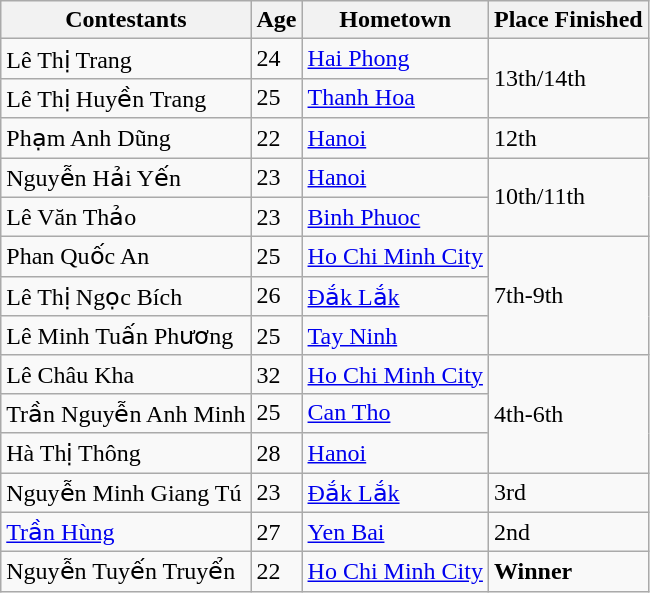<table class="wikitable sortable">
<tr>
<th>Contestants</th>
<th>Age</th>
<th>Hometown</th>
<th>Place Finished</th>
</tr>
<tr>
<td>Lê Thị Trang</td>
<td>24</td>
<td><a href='#'>Hai Phong</a></td>
<td rowspan="2">13th/14th</td>
</tr>
<tr>
<td>Lê Thị Huyền Trang</td>
<td>25</td>
<td><a href='#'>Thanh Hoa</a></td>
</tr>
<tr>
<td>Phạm Anh Dũng</td>
<td>22</td>
<td><a href='#'>Hanoi</a></td>
<td>12th</td>
</tr>
<tr>
<td>Nguyễn Hải Yến</td>
<td>23</td>
<td><a href='#'>Hanoi</a></td>
<td rowspan="2">10th/11th</td>
</tr>
<tr>
<td>Lê Văn Thảo</td>
<td>23</td>
<td><a href='#'>Binh Phuoc</a></td>
</tr>
<tr>
<td>Phan Quốc An</td>
<td>25</td>
<td><a href='#'>Ho Chi Minh City</a></td>
<td rowspan="3">7th-9th</td>
</tr>
<tr>
<td>Lê Thị Ngọc Bích</td>
<td>26</td>
<td><a href='#'>Đắk Lắk</a></td>
</tr>
<tr>
<td>Lê Minh Tuấn Phương</td>
<td>25</td>
<td><a href='#'>Tay Ninh</a></td>
</tr>
<tr>
<td>Lê Châu Kha</td>
<td>32</td>
<td><a href='#'>Ho Chi Minh City</a></td>
<td rowspan=3>4th-6th</td>
</tr>
<tr>
<td>Trần Nguyễn Anh Minh</td>
<td>25</td>
<td><a href='#'>Can Tho</a></td>
</tr>
<tr>
<td>Hà Thị Thông</td>
<td>28</td>
<td><a href='#'>Hanoi</a></td>
</tr>
<tr>
<td>Nguyễn Minh Giang Tú</td>
<td>23</td>
<td><a href='#'>Đắk Lắk</a></td>
<td>3rd</td>
</tr>
<tr>
<td><a href='#'>Trần Hùng</a></td>
<td>27</td>
<td><a href='#'>Yen Bai</a></td>
<td>2nd</td>
</tr>
<tr>
<td>Nguyễn Tuyến Truyển</td>
<td>22</td>
<td><a href='#'>Ho Chi Minh City</a></td>
<td><strong>Winner</strong></td>
</tr>
</table>
